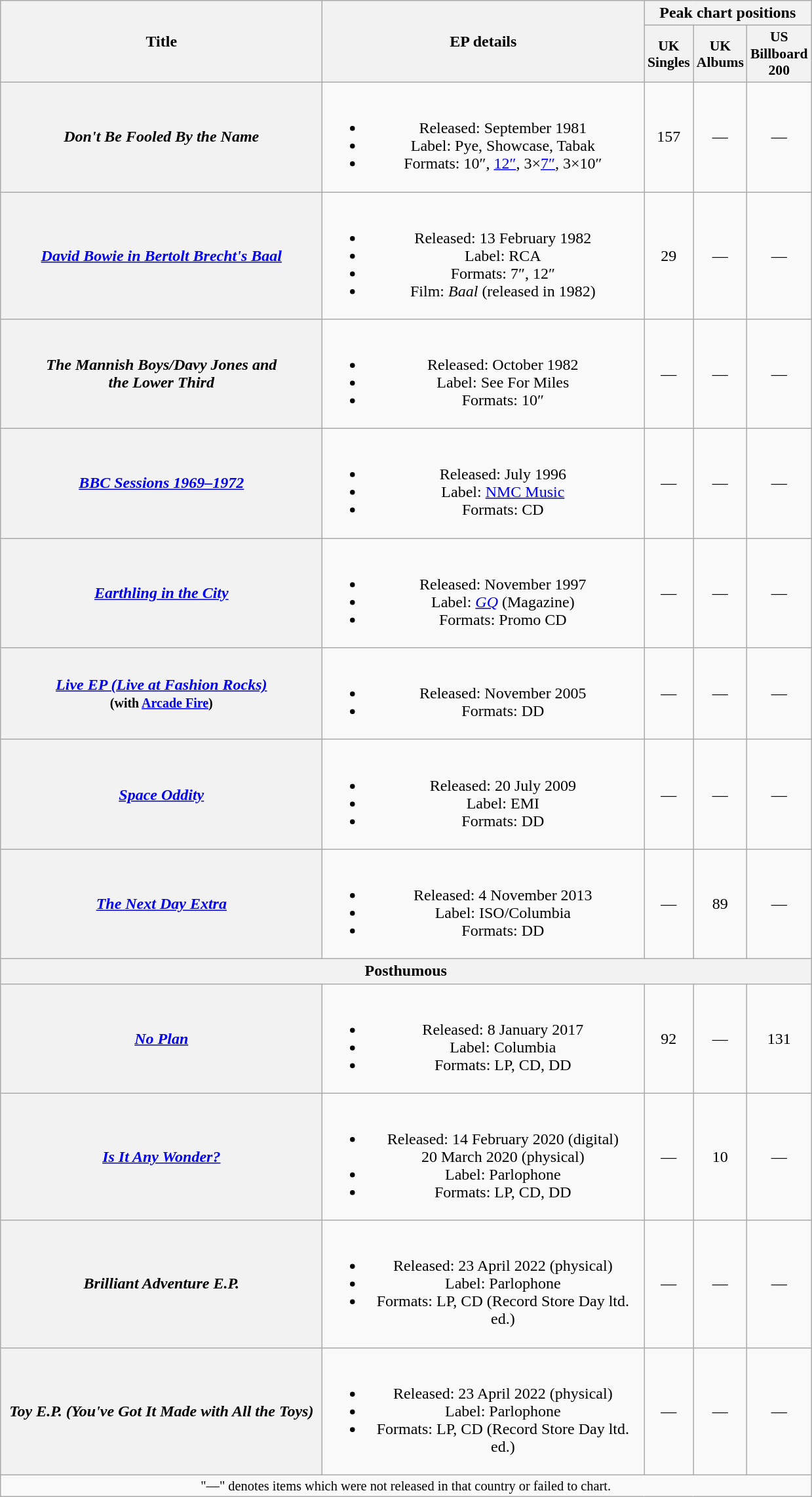<table class="wikitable plainrowheaders" style="text-align:center;">
<tr>
<th scope="col" rowspan="2" style="width:20em;">Title</th>
<th scope="col" rowspan="2" style="width:20em;">EP details</th>
<th scope="col" colspan="3">Peak chart positions</th>
</tr>
<tr>
<th scope="col" style="width:3em;font-size:90%;">UK<br>Singles<br></th>
<th scope="col" style="width:3em;font-size:90%;">UK<br>Albums<br></th>
<th scope="col" style="width:3em;font-size:90%;">US Billboard 200</th>
</tr>
<tr>
<th scope="row"><em>Don't Be Fooled By the Name</em></th>
<td><br><ul><li>Released: September 1981</li><li>Label: Pye, Showcase, Tabak</li><li>Formats: 10″, <a href='#'>12″</a>, 3×<a href='#'>7″</a>, 3×10″</li></ul></td>
<td>157</td>
<td>—</td>
<td>—</td>
</tr>
<tr>
<th scope="row"><em><a href='#'>David Bowie in Bertolt Brecht's Baal</a></em></th>
<td><br><ul><li>Released: 13 February 1982</li><li>Label: RCA</li><li>Formats: 7″, 12″</li><li>Film: <em>Baal</em> (released in 1982)</li></ul></td>
<td>29</td>
<td>—</td>
<td>—</td>
</tr>
<tr>
<th scope="row"><em>The Mannish Boys/Davy Jones and<br>the Lower Third</em></th>
<td><br><ul><li>Released: October 1982</li><li>Label: See For Miles</li><li>Formats: 10″</li></ul></td>
<td>—</td>
<td>—</td>
<td>—</td>
</tr>
<tr>
<th scope="row"><em><a href='#'>BBC Sessions 1969–1972</a></em></th>
<td><br><ul><li>Released: July 1996</li><li>Label: <a href='#'>NMC Music</a></li><li>Formats: CD</li></ul></td>
<td>—</td>
<td>—</td>
<td>—</td>
</tr>
<tr>
<th scope="row"><em><a href='#'>Earthling in the City</a></em></th>
<td><br><ul><li>Released: November 1997</li><li>Label: <em><a href='#'>GQ</a></em> (Magazine)</li><li>Formats: Promo CD</li></ul></td>
<td>—</td>
<td>—</td>
<td>—</td>
</tr>
<tr>
<th scope="row"><em><a href='#'>Live EP (Live at Fashion Rocks)</a></em><br><small>(with <a href='#'>Arcade Fire</a>)</small></th>
<td><br><ul><li>Released: November 2005</li><li>Formats: DD</li></ul></td>
<td>—</td>
<td>—</td>
<td>—</td>
</tr>
<tr>
<th scope="row"><em><a href='#'>Space Oddity</a></em></th>
<td><br><ul><li>Released: 20 July 2009</li><li>Label: EMI</li><li>Formats: DD</li></ul></td>
<td>—</td>
<td>—</td>
<td>—</td>
</tr>
<tr>
<th scope="row"><em><a href='#'>The Next Day Extra</a></em></th>
<td><br><ul><li>Released: 4 November 2013</li><li>Label: ISO/Columbia</li><li>Formats: DD</li></ul></td>
<td>—</td>
<td>89</td>
<td>—</td>
</tr>
<tr>
<th colspan="5">Posthumous</th>
</tr>
<tr>
<th scope="row"><em><a href='#'>No Plan</a></em></th>
<td><br><ul><li>Released: 8 January 2017</li><li>Label: Columbia</li><li>Formats: LP, CD, DD</li></ul></td>
<td>92</td>
<td>—</td>
<td>131</td>
</tr>
<tr>
<th scope="row"><em><a href='#'>Is It Any Wonder?</a></em></th>
<td><br><ul><li>Released: 14 February 2020 (digital)<br>20 March 2020 (physical)</li><li>Label: Parlophone</li><li>Formats: LP, CD, DD</li></ul></td>
<td>—</td>
<td>10</td>
<td>—</td>
</tr>
<tr>
<th scope="row"><em>Brilliant Adventure E.P.</em></th>
<td><br><ul><li>Released: 23 April 2022 (physical)</li><li>Label: Parlophone</li><li>Formats: LP, CD (Record Store Day ltd. ed.)</li></ul></td>
<td>—</td>
<td>—</td>
<td>—</td>
</tr>
<tr>
<th scope="row"><em>Toy E.P. (You've Got It Made with All the Toys)</em></th>
<td><br><ul><li>Released: 23 April 2022 (physical)</li><li>Label: Parlophone</li><li>Formats: LP, CD (Record Store Day ltd. ed.)</li></ul></td>
<td>—</td>
<td>—</td>
<td>—</td>
</tr>
<tr>
<td colspan="5" style="text-align:center; font-size:85%;">"—" denotes items which were not released in that country or failed to chart.</td>
</tr>
</table>
